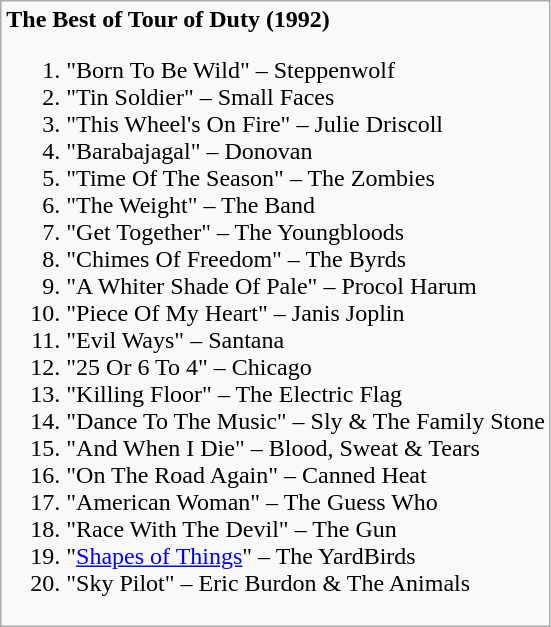<table class="wikitable">
<tr>
<td><strong>The Best of Tour of Duty (1992)</strong><br><ol><li>"Born To Be Wild" – Steppenwolf</li><li>"Tin Soldier" – Small Faces</li><li>"This Wheel's On Fire" – Julie Driscoll</li><li>"Barabajagal" – Donovan</li><li>"Time Of The Season" – The Zombies</li><li>"The Weight" – The Band</li><li>"Get Together" – The Youngbloods</li><li>"Chimes Of Freedom" – The Byrds</li><li>"A Whiter Shade Of Pale" – Procol Harum</li><li>"Piece Of My Heart" – Janis Joplin</li><li>"Evil Ways" – Santana</li><li>"25 Or 6 To 4" – Chicago</li><li>"Killing Floor" – The Electric Flag</li><li>"Dance To The Music" – Sly & The Family Stone</li><li>"And When I Die" – Blood, Sweat & Tears</li><li>"On The Road Again" – Canned Heat</li><li>"American Woman" – The Guess Who</li><li>"Race With The Devil" – The Gun</li><li>"<a href='#'>Shapes of Things</a>" – The YardBirds</li><li>"Sky Pilot" – Eric Burdon & The Animals</li></ol></td>
</tr>
</table>
